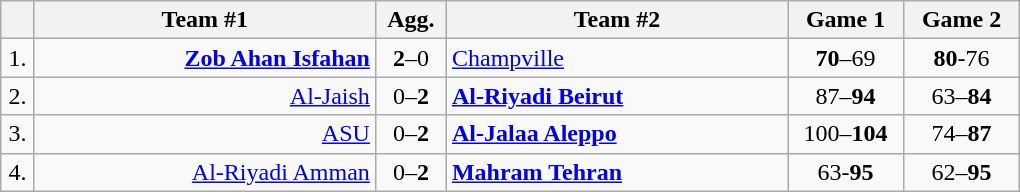<table class=wikitable style="text-align:center">
<tr>
<th width=15></th>
<th width=220>Team #1</th>
<th width=40>Agg.</th>
<th width=220>Team #2</th>
<th width=70>Game 1</th>
<th width=70>Game 2</th>
</tr>
<tr>
<td>1.</td>
<td align=right><strong><a href='#'>Zob Ahan Isfahan</a></strong> </td>
<td><strong>2</strong>–0</td>
<td align=left> <a href='#'>Champville</a></td>
<td><strong>70</strong>–69</td>
<td><strong>80</strong>-76</td>
</tr>
<tr>
<td>2.</td>
<td align=right><a href='#'>Al-Jaish</a> </td>
<td>0–<strong>2</strong></td>
<td align=left> <strong><a href='#'>Al-Riyadi Beirut</a></strong></td>
<td>87–<strong>94</strong></td>
<td>63–<strong>84</strong></td>
</tr>
<tr>
<td>3.</td>
<td align=right><a href='#'>ASU</a> </td>
<td>0–<strong>2</strong></td>
<td align=left> <strong><a href='#'>Al-Jalaa Aleppo</a></strong></td>
<td>100–<strong>104</strong></td>
<td>74–<strong>87</strong></td>
</tr>
<tr>
<td>4.</td>
<td align=right><a href='#'>Al-Riyadi Amman</a> </td>
<td>0–<strong>2</strong></td>
<td align=left> <strong><a href='#'>Mahram Tehran</a></strong></td>
<td>63-<strong>95</strong></td>
<td>62–<strong>95</strong></td>
</tr>
</table>
